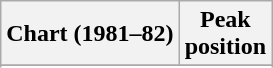<table class="wikitable sortable plainrowheaders" style="text-align:center">
<tr>
<th scope="col">Chart (1981–82)</th>
<th scope="col">Peak<br> position</th>
</tr>
<tr>
</tr>
<tr>
</tr>
<tr>
</tr>
<tr>
</tr>
<tr>
</tr>
</table>
